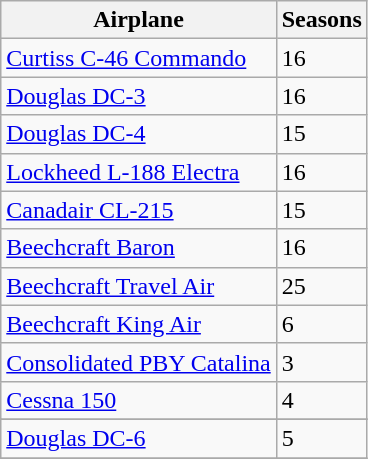<table class="sortable wikitable">
<tr>
<th>Airplane</th>
<th>Seasons</th>
</tr>
<tr>
<td><a href='#'>Curtiss C-46 Commando</a></td>
<td>16</td>
</tr>
<tr>
<td><a href='#'>Douglas DC-3</a></td>
<td>16</td>
</tr>
<tr>
<td><a href='#'>Douglas DC-4</a></td>
<td>15</td>
</tr>
<tr>
<td><a href='#'>Lockheed L-188 Electra</a></td>
<td>16</td>
</tr>
<tr>
<td><a href='#'>Canadair CL-215</a></td>
<td>15</td>
</tr>
<tr>
<td><a href='#'>Beechcraft Baron</a></td>
<td>16</td>
</tr>
<tr>
<td><a href='#'>Beechcraft Travel Air</a></td>
<td>25</td>
</tr>
<tr>
<td><a href='#'>Beechcraft King Air</a></td>
<td>6</td>
</tr>
<tr>
<td><a href='#'>Consolidated PBY Catalina</a></td>
<td>3</td>
</tr>
<tr>
<td><a href='#'>Cessna 150</a></td>
<td>4</td>
</tr>
<tr>
</tr>
<tr>
<td><a href='#'>Douglas DC-6</a></td>
<td>5</td>
</tr>
<tr>
</tr>
</table>
